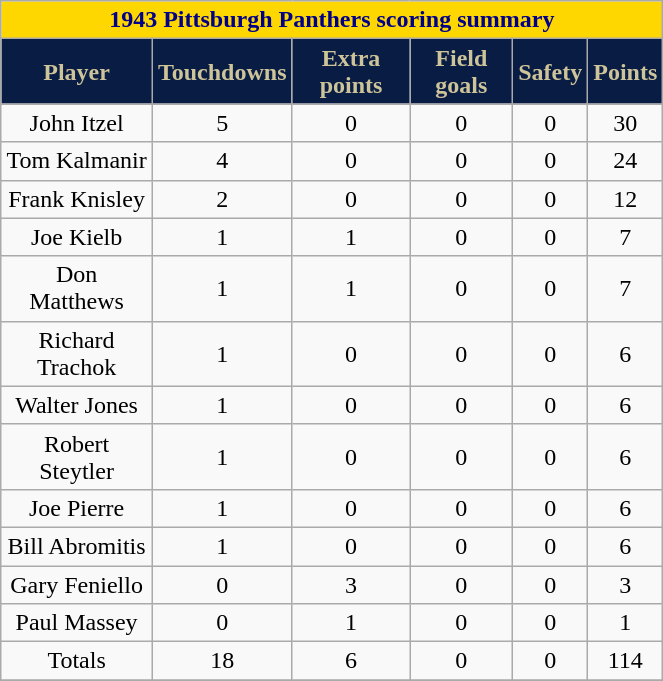<table class="wikitable" width="35%">
<tr>
<th colspan="10" style="background:gold; color:darkblue; text-align: center;"><strong>1943 Pittsburgh Panthers scoring summary</strong></th>
</tr>
<tr align="center"  style="background:#091C44;color:#CEC499;">
<td><strong>Player</strong></td>
<td><strong>Touchdowns</strong></td>
<td><strong>Extra points</strong></td>
<td><strong>Field goals</strong></td>
<td><strong>Safety</strong></td>
<td><strong>Points</strong></td>
</tr>
<tr align="center" bgcolor="">
<td>John Itzel</td>
<td>5</td>
<td>0</td>
<td>0</td>
<td>0</td>
<td>30</td>
</tr>
<tr align="center" bgcolor="">
<td>Tom Kalmanir</td>
<td>4</td>
<td>0</td>
<td>0</td>
<td>0</td>
<td>24</td>
</tr>
<tr align="center" bgcolor="">
<td>Frank Knisley</td>
<td>2</td>
<td>0</td>
<td>0</td>
<td>0</td>
<td>12</td>
</tr>
<tr align="center" bgcolor="">
<td>Joe Kielb</td>
<td>1</td>
<td>1</td>
<td>0</td>
<td>0</td>
<td>7</td>
</tr>
<tr align="center" bgcolor="">
<td>Don Matthews</td>
<td>1</td>
<td>1</td>
<td>0</td>
<td>0</td>
<td>7</td>
</tr>
<tr align="center" bgcolor="">
<td>Richard Trachok</td>
<td>1</td>
<td>0</td>
<td>0</td>
<td>0</td>
<td>6</td>
</tr>
<tr align="center" bgcolor="">
<td>Walter Jones</td>
<td>1</td>
<td>0</td>
<td>0</td>
<td>0</td>
<td>6</td>
</tr>
<tr align="center" bgcolor="">
<td>Robert Steytler</td>
<td>1</td>
<td>0</td>
<td>0</td>
<td>0</td>
<td>6</td>
</tr>
<tr align="center" bgcolor="">
<td>Joe Pierre</td>
<td>1</td>
<td>0</td>
<td>0</td>
<td>0</td>
<td>6</td>
</tr>
<tr align="center" bgcolor="">
<td>Bill Abromitis</td>
<td>1</td>
<td>0</td>
<td>0</td>
<td>0</td>
<td>6</td>
</tr>
<tr align="center" bgcolor="">
<td>Gary Feniello</td>
<td>0</td>
<td>3</td>
<td>0</td>
<td>0</td>
<td>3</td>
</tr>
<tr align="center" bgcolor="">
<td>Paul Massey</td>
<td>0</td>
<td>1</td>
<td>0</td>
<td>0</td>
<td>1</td>
</tr>
<tr align="center" bgcolor="">
<td>Totals</td>
<td>18</td>
<td>6</td>
<td>0</td>
<td>0</td>
<td>114</td>
</tr>
<tr align="center" bgcolor="">
</tr>
</table>
